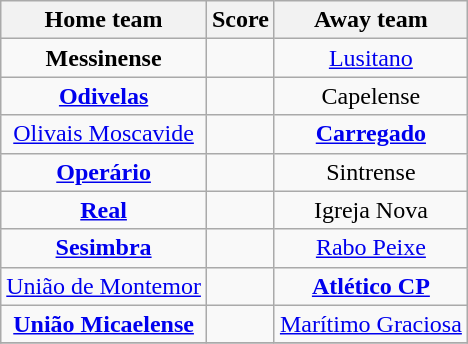<table class="wikitable" style="text-align: center">
<tr>
<th>Home team</th>
<th>Score</th>
<th>Away team</th>
</tr>
<tr>
<td><strong>Messinense</strong> </td>
<td></td>
<td><a href='#'>Lusitano</a> </td>
</tr>
<tr>
<td><strong><a href='#'>Odivelas</a></strong> </td>
<td></td>
<td>Capelense </td>
</tr>
<tr>
<td><a href='#'>Olivais Moscavide</a> </td>
<td></td>
<td><strong><a href='#'>Carregado</a></strong> </td>
</tr>
<tr>
<td><strong><a href='#'>Operário</a></strong> </td>
<td></td>
<td>Sintrense </td>
</tr>
<tr>
<td><strong><a href='#'>Real</a></strong> </td>
<td></td>
<td>Igreja Nova </td>
</tr>
<tr>
<td><strong><a href='#'>Sesimbra</a></strong> </td>
<td></td>
<td><a href='#'>Rabo Peixe</a> </td>
</tr>
<tr>
<td><a href='#'>União de Montemor</a> </td>
<td></td>
<td><strong><a href='#'>Atlético CP</a></strong> </td>
</tr>
<tr>
<td><strong><a href='#'>União Micaelense</a></strong> </td>
<td></td>
<td><a href='#'>Marítimo Graciosa</a> </td>
</tr>
<tr>
</tr>
</table>
